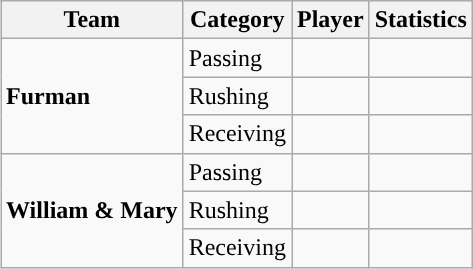<table class="wikitable" style="float: right;">
<tr>
<th>Team</th>
<th>Category</th>
<th>Player</th>
<th>Statistics</th>
</tr>
<tr>
<td rowspan=3><strong>Furman</strong></td>
<td>Passing</td>
<td></td>
<td></td>
</tr>
<tr>
<td>Rushing</td>
<td></td>
<td></td>
</tr>
<tr>
<td>Receiving</td>
<td></td>
<td></td>
</tr>
<tr>
<td rowspan=3><strong>William & Mary</strong></td>
<td>Passing</td>
<td></td>
<td></td>
</tr>
<tr>
<td>Rushing</td>
<td></td>
<td></td>
</tr>
<tr>
<td>Receiving</td>
<td></td>
<td></td>
</tr>
</table>
